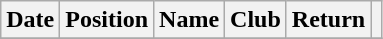<table class="wikitable" style="text-align:center;">
<tr>
<th>Date</th>
<th>Position</th>
<th>Name</th>
<th>Club</th>
<th>Return</th>
<th></th>
</tr>
<tr>
</tr>
</table>
